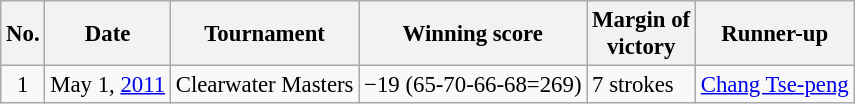<table class="wikitable" style="font-size:95%;">
<tr>
<th>No.</th>
<th>Date</th>
<th>Tournament</th>
<th>Winning score</th>
<th>Margin of<br>victory</th>
<th>Runner-up</th>
</tr>
<tr>
<td align=center>1</td>
<td align=right>May 1, <a href='#'>2011</a></td>
<td>Clearwater Masters</td>
<td>−19 (65-70-66-68=269)</td>
<td>7 strokes</td>
<td> <a href='#'>Chang Tse-peng</a></td>
</tr>
</table>
